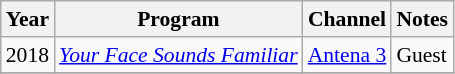<table class="wikitable" style="font-size: 90%;">
<tr>
<th>Year</th>
<th>Program</th>
<th>Channel</th>
<th>Notes</th>
</tr>
<tr>
<td>2018</td>
<td><em><a href='#'>Your Face Sounds Familiar</a></em></td>
<td><a href='#'>Antena 3</a></td>
<td>Guest</td>
</tr>
<tr>
</tr>
</table>
